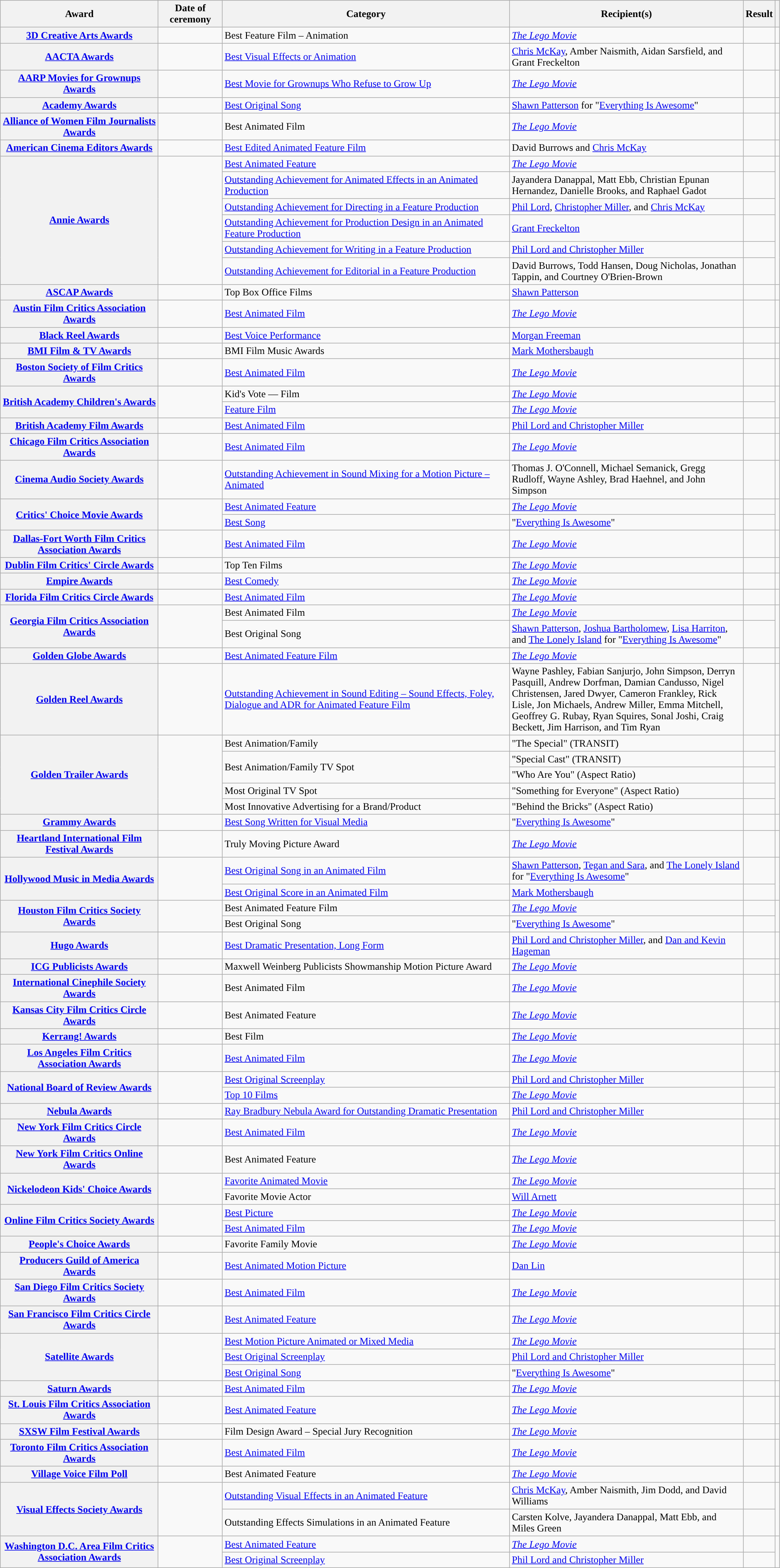<table class="wikitable sortable plainrowheaders" style="width: 99%;">
<tr>
<th scope="col">Award</th>
<th scope="col">Date of ceremony</th>
<th scope="col">Category</th>
<th scope="col" style="width:30%;">Recipient(s)</th>
<th scope="col">Result</th>
<th scope="col" class="unsortable"></th>
</tr>
<tr>
<th scope="row"><a href='#'>3D Creative Arts Awards</a></th>
<td></td>
<td>Best Feature Film – Animation</td>
<td data-sort-value="Lego Movie, The"><em><a href='#'>The Lego Movie</a></em></td>
<td></td>
<td style="text-align:center;"></td>
</tr>
<tr>
<th scope="row"><a href='#'>AACTA Awards</a></th>
<td><a href='#'></a></td>
<td><a href='#'>Best Visual Effects or Animation</a></td>
<td data-sort-value="McKay, Chris; Naismith, Amber; Sarsfield, Aidan; and Freckelton, Grant"><a href='#'>Chris McKay</a>, Amber Naismith, Aidan Sarsfield, and Grant Freckelton</td>
<td></td>
<td style="text-align:center;"></td>
</tr>
<tr>
<th scope="row"><a href='#'>AARP Movies for Grownups Awards</a></th>
<td><a href='#'></a></td>
<td><a href='#'>Best Movie for Grownups Who Refuse to Grow Up</a></td>
<td data-sort-value="Lego Movie, The"><em><a href='#'>The Lego Movie</a></em></td>
<td></td>
<td style="text-align:center;"></td>
</tr>
<tr>
<th scope="row"><a href='#'>Academy Awards</a></th>
<td><a href='#'></a></td>
<td><a href='#'>Best Original Song</a></td>
<td data-sort-value="Patterson, Shawn"><a href='#'>Shawn Patterson</a> for "<a href='#'>Everything Is Awesome</a>"</td>
<td></td>
<td style="text-align:center;"></td>
</tr>
<tr>
<th scope="row"><a href='#'>Alliance of Women Film Journalists Awards</a></th>
<td></td>
<td>Best Animated Film</td>
<td data-sort-value="Lego Movie, The"><em><a href='#'>The Lego Movie</a></em></td>
<td></td>
<td style="text-align:center;"><br></td>
</tr>
<tr>
<th scope="row"><a href='#'>American Cinema Editors Awards</a></th>
<td><a href='#'></a></td>
<td><a href='#'>Best Edited Animated Feature Film</a></td>
<td data-sort-value="Burrows, David and McKay, Chris">David Burrows and <a href='#'>Chris McKay</a></td>
<td></td>
<td style="text-align:center;"></td>
</tr>
<tr>
<th scope="rowgroup" rowspan="6"><a href='#'>Annie Awards</a></th>
<td rowspan="6"><a href='#'></a></td>
<td><a href='#'>Best Animated Feature</a></td>
<td data-sort-value="Lego Movie, The"><em><a href='#'>The Lego Movie</a></em></td>
<td></td>
<td rowspan="6" style="text-align:center;"></td>
</tr>
<tr>
<td><a href='#'>Outstanding Achievement for Animated Effects in an Animated Production</a></td>
<td data-sort-value="Danappal, Jayandera; Ebb, Matt; Hernandez, Christian Epunan; Brooks, Danielle; and Gadot, Raphael">Jayandera Danappal, Matt Ebb, Christian Epunan Hernandez, Danielle Brooks, and Raphael Gadot</td>
<td></td>
</tr>
<tr>
<td><a href='#'>Outstanding Achievement for Directing in a Feature Production</a></td>
<td data-sort-value="Lord, Phil; Miller, Christopher; and McKay, Chris;"><a href='#'>Phil Lord</a>, <a href='#'>Christopher Miller</a>, and <a href='#'>Chris McKay</a></td>
<td></td>
</tr>
<tr>
<td><a href='#'>Outstanding Achievement for Production Design in an Animated Feature Production</a></td>
<td data-sort-value="Freckelton, Grant"><a href='#'>Grant Freckelton</a></td>
<td></td>
</tr>
<tr>
<td><a href='#'>Outstanding Achievement for Writing in a Feature Production</a></td>
<td data-sort-value="Lord, Phil and Miller, Christopher"><a href='#'>Phil Lord and Christopher Miller</a></td>
<td></td>
</tr>
<tr>
<td><a href='#'>Outstanding Achievement for Editorial in a Feature Production</a></td>
<td data-sort-value="Burrows, David; Hansen; Todd; Nicholas, Doug; Tappin, Jonathan; and O'Brien-Brown, Courtney">David Burrows, Todd Hansen, Doug Nicholas, Jonathan Tappin, and Courtney O'Brien-Brown</td>
<td></td>
</tr>
<tr>
<th scope="row"><a href='#'>ASCAP Awards</a></th>
<td></td>
<td>Top Box Office Films</td>
<td data-sort-value="Patterson, Shawn"><a href='#'>Shawn Patterson</a></td>
<td></td>
<td style="text-align:center;"></td>
</tr>
<tr>
<th scope="row"><a href='#'>Austin Film Critics Association Awards</a></th>
<td><a href='#'></a></td>
<td><a href='#'>Best Animated Film</a></td>
<td data-sort-value="Lego Movie, The"><em><a href='#'>The Lego Movie</a></em></td>
<td></td>
<td style="text-align:center;"></td>
</tr>
<tr>
<th scope="row"><a href='#'>Black Reel Awards</a></th>
<td><a href='#'></a></td>
<td><a href='#'>Best Voice Performance</a></td>
<td data-sort-value="Freeman, Morgan"><a href='#'>Morgan Freeman</a></td>
<td></td>
<td style="text-align:center;"></td>
</tr>
<tr>
<th scope="row"><a href='#'>BMI Film & TV Awards</a></th>
<td></td>
<td>BMI Film Music Awards</td>
<td data-sort-value="Mothersbaugh, Mark"><a href='#'>Mark Mothersbaugh</a></td>
<td></td>
<td style="text-align:center;"></td>
</tr>
<tr>
<th scope="row"><a href='#'>Boston Society of Film Critics Awards</a></th>
<td><a href='#'></a></td>
<td><a href='#'>Best Animated Film</a></td>
<td data-sort-value="Lego Movie, The"><em><a href='#'>The Lego Movie</a></em></td>
<td></td>
<td style="text-align:center;"><br></td>
</tr>
<tr>
<th scope="rowgroup" rowspan="2"><a href='#'>British Academy Children's Awards</a></th>
<td rowspan="2"></td>
<td>Kid's Vote — Film</td>
<td data-sort-value="Lego Movie, The"><em><a href='#'>The Lego Movie</a></em></td>
<td></td>
<td rowspan="2" style="text-align:center;"><br></td>
</tr>
<tr>
<td><a href='#'>Feature Film</a></td>
<td data-sort-value="Lego Movie, The"><em><a href='#'>The Lego Movie</a></em></td>
<td></td>
</tr>
<tr>
<th scope="row"><a href='#'>British Academy Film Awards</a></th>
<td><a href='#'></a></td>
<td><a href='#'>Best Animated Film</a></td>
<td data-sort-value="Lord, Phil and Miller, Christopher"><a href='#'>Phil Lord and Christopher Miller</a></td>
<td></td>
<td style="text-align:center;"></td>
</tr>
<tr>
<th scope="row"><a href='#'>Chicago Film Critics Association Awards</a></th>
<td><a href='#'></a></td>
<td><a href='#'>Best Animated Film</a></td>
<td data-sort-value="Lego Movie, The"><em><a href='#'>The Lego Movie</a></em></td>
<td></td>
<td style="text-align:center;"></td>
</tr>
<tr>
<th scope="row"><a href='#'>Cinema Audio Society Awards</a></th>
<td><a href='#'></a></td>
<td><a href='#'>Outstanding Achievement in Sound Mixing for a Motion Picture – Animated</a></td>
<td data-sort-value="O'Connell, Thomas J.; Semanick, Michael; Rudloff, Gregg; Ashley, Wayne; Haehnel, Brad; and Simpson, John">Thomas J. O'Connell, Michael Semanick, Gregg Rudloff, Wayne Ashley, Brad Haehnel, and John Simpson</td>
<td></td>
<td style="text-align:center;"><br></td>
</tr>
<tr>
<th scope="rowgroup" rowspan="2"><a href='#'>Critics' Choice Movie Awards</a></th>
<td rowspan="2"><a href='#'></a></td>
<td><a href='#'>Best Animated Feature</a></td>
<td data-sort-value="Lego Movie, The"><em><a href='#'>The Lego Movie</a></em></td>
<td></td>
<td rowspan="2" style="text-align:center;"></td>
</tr>
<tr>
<td><a href='#'>Best Song</a></td>
<td data-sort-value="Everything Is Awesome">"<a href='#'>Everything Is Awesome</a>"</td>
<td></td>
</tr>
<tr>
<th scope="row"><a href='#'>Dallas-Fort Worth Film Critics Association Awards</a></th>
<td><a href='#'></a></td>
<td><a href='#'>Best Animated Film</a></td>
<td data-sort-value="Lego Movie, The"><em><a href='#'>The Lego Movie</a></em></td>
<td></td>
<td style="text-align:center;"></td>
</tr>
<tr>
<th scope="row"><a href='#'>Dublin Film Critics' Circle Awards</a></th>
<td></td>
<td>Top Ten Films</td>
<td data-sort-value="Lego Movie, The"><em><a href='#'>The Lego Movie</a></em></td>
<td></td>
<td style="text-align:center;"></td>
</tr>
<tr>
<th scope="row"><a href='#'>Empire Awards</a></th>
<td><a href='#'></a></td>
<td><a href='#'>Best Comedy</a></td>
<td data-sort-value="Lego Movie, The"><em><a href='#'>The Lego Movie</a></em></td>
<td></td>
<td style="text-align:center;"></td>
</tr>
<tr>
<th scope="row"><a href='#'>Florida Film Critics Circle Awards</a></th>
<td><a href='#'></a></td>
<td><a href='#'>Best Animated Film</a></td>
<td data-sort-value="Lego Movie, The"><em><a href='#'>The Lego Movie</a></em></td>
<td></td>
<td style="text-align:center;"><br></td>
</tr>
<tr>
<th scope="rowgroup" rowspan="2"><a href='#'>Georgia Film Critics Association Awards</a></th>
<td rowspan="2"></td>
<td>Best Animated Film</td>
<td data-sort-value="Lego Movie, The"><em><a href='#'>The Lego Movie</a></em></td>
<td></td>
<td rowspan="2" style="text-align:center;"></td>
</tr>
<tr>
<td>Best Original Song</td>
<td data-sort-value="Patterson"><a href='#'>Shawn Patterson</a>, <a href='#'>Joshua Bartholomew</a>, <a href='#'>Lisa Harriton</a>, and <a href='#'>The Lonely Island</a> for "<a href='#'>Everything Is Awesome</a>"</td>
<td></td>
</tr>
<tr>
<th scope="row"><a href='#'>Golden Globe Awards</a></th>
<td><a href='#'></a></td>
<td><a href='#'>Best Animated Feature Film</a></td>
<td data-sort-value="Lego Movie, The"><em><a href='#'>The Lego Movie</a></em></td>
<td></td>
<td style="text-align:center;"></td>
</tr>
<tr>
<th scope="row"><a href='#'>Golden Reel Awards</a></th>
<td></td>
<td><a href='#'>Outstanding Achievement in Sound Editing – Sound Effects, Foley, Dialogue and ADR for Animated Feature Film</a></td>
<td data-sort-value="Pashley, Wayne; Sanjurjo, Fabian; Simpson, John; Pasquill, Derryn; Dorfman, Andrew; Candusso, Damian; Christensen, Nigel; Dwyer, Jared; Frankley, Cameron; Lisle, Rick; Michaels, Jon; Miller, Andrew; Mitchell, Emma; Rubay. Geoffrey G.; Squires, Ryan; Joshi, Sonal; Beckett, Craig; Harrison, Jim; and Ryan, Tim">Wayne Pashley, Fabian Sanjurjo, John Simpson, Derryn Pasquill, Andrew Dorfman, Damian Candusso, Nigel Christensen, Jared Dwyer, Cameron Frankley, Rick Lisle, Jon Michaels, Andrew Miller, Emma Mitchell, Geoffrey G. Rubay, Ryan Squires, Sonal Joshi, Craig Beckett, Jim Harrison, and Tim Ryan</td>
<td></td>
<td style="text-align:center;"><br></td>
</tr>
<tr>
<th scope="rowgroup" rowspan="5"><a href='#'>Golden Trailer Awards</a></th>
<td rowspan="5"></td>
<td>Best Animation/Family</td>
<td data-sort-value="Special">"The Special" (TRANSIT)</td>
<td></td>
<td rowspan="5" style="text-align:center;"><br></td>
</tr>
<tr>
<td rowspan="2">Best Animation/Family TV Spot</td>
<td data-sort-value="Special Cast">"Special Cast" (TRANSIT)</td>
<td></td>
</tr>
<tr>
<td data-sort-value="Who Are You">"Who Are You" (Aspect Ratio)</td>
<td></td>
</tr>
<tr>
<td>Most Original TV Spot</td>
<td data-sort-value="Something for Everyone">"Something for Everyone" (Aspect Ratio)</td>
<td></td>
</tr>
<tr>
<td>Most Innovative Advertising for a Brand/Product</td>
<td data-sort-value="Behind the Bricks">"Behind the Bricks" (Aspect Ratio)</td>
<td></td>
</tr>
<tr>
<th scope="row"><a href='#'>Grammy Awards</a></th>
<td><a href='#'></a></td>
<td><a href='#'>Best Song Written for Visual Media</a></td>
<td data-sort-value="Everything Is Awesome">"<a href='#'>Everything Is Awesome</a>"</td>
<td></td>
<td style="text-align:center;"></td>
</tr>
<tr>
<th scope="row"><a href='#'>Heartland International Film Festival Awards</a></th>
<td></td>
<td>Truly Moving Picture Award</td>
<td data-sort-value="Lego Movie, The"><em><a href='#'>The Lego Movie</a></em></td>
<td></td>
<td style="text-align:center;"></td>
</tr>
<tr>
<th scope="rowgroup" rowspan="2"><a href='#'>Hollywood Music in Media Awards</a></th>
<td rowspan="2"></td>
<td><a href='#'>Best Original Song in an Animated Film</a></td>
<td data-sort-value="Patterson, Shawn; Tegan and Sara; and Lonely Island, The"><a href='#'>Shawn Patterson</a>, <a href='#'>Tegan and Sara</a>, and <a href='#'>The Lonely Island</a> for "<a href='#'>Everything Is Awesome</a>"</td>
<td></td>
<td rowspan="2" style="text-align:center;"><br></td>
</tr>
<tr>
<td><a href='#'>Best Original Score in an Animated Film</a></td>
<td data-sort-value="Mothersbaugh, Mark"><a href='#'>Mark Mothersbaugh</a></td>
<td></td>
</tr>
<tr>
<th scope="rowgroup" rowspan="2"><a href='#'>Houston Film Critics Society Awards</a></th>
<td rowspan="2"><a href='#'></a></td>
<td>Best Animated Feature Film</td>
<td data-sort-value="Lego Movie, The"><em><a href='#'>The Lego Movie</a></em></td>
<td></td>
<td rowspan="2" style="text-align:center;"><br></td>
</tr>
<tr>
<td>Best Original Song</td>
<td data-sort-value="Everything Is Awesome">"<a href='#'>Everything Is Awesome</a>"</td>
<td></td>
</tr>
<tr>
<th scope="row"><a href='#'>Hugo Awards</a></th>
<td></td>
<td><a href='#'>Best Dramatic Presentation, Long Form</a></td>
<td data-sort-value="Lord, Phil and Miller, Christopher; and Hageman, Dan and Kevin"><a href='#'>Phil Lord and Christopher Miller</a>, and <a href='#'>Dan and Kevin Hageman</a></td>
<td></td>
<td style="text-align:center;"><br></td>
</tr>
<tr>
<th scope="row"><a href='#'>ICG Publicists Awards</a></th>
<td></td>
<td>Maxwell Weinberg Publicists Showmanship Motion Picture Award</td>
<td data-sort-value="Lego Movie, The"><em><a href='#'>The Lego Movie</a></em></td>
<td></td>
<td style="text-align:center;"><br></td>
</tr>
<tr>
<th scope="row"><a href='#'>International Cinephile Society Awards</a></th>
<td></td>
<td>Best Animated Film</td>
<td data-sort-value="Lego Movie, The"><em><a href='#'>The Lego Movie</a></em></td>
<td></td>
<td style="text-align:center;"><br></td>
</tr>
<tr>
<th scope="row"><a href='#'>Kansas City Film Critics Circle Awards</a></th>
<td></td>
<td>Best Animated Feature</td>
<td><em><a href='#'>The Lego Movie</a></em></td>
<td></td>
<td style="text-align:center;"></td>
</tr>
<tr>
<th scope="row"><a href='#'>Kerrang! Awards</a></th>
<td><a href='#'></a></td>
<td>Best Film</td>
<td data-sort-value="Lego Movie, The"><em><a href='#'>The Lego Movie</a></em></td>
<td></td>
<td style="text-align:center;"></td>
</tr>
<tr>
<th scope="row"><a href='#'>Los Angeles Film Critics Association Awards</a></th>
<td><a href='#'></a></td>
<td><a href='#'>Best Animated Film</a></td>
<td data-sort-value="Lego Movie, The"><em><a href='#'>The Lego Movie</a></em></td>
<td></td>
<td style="text-align:center;"></td>
</tr>
<tr>
<th scope="rowgroup" rowspan="2"><a href='#'>National Board of Review Awards</a></th>
<td rowspan="2"><a href='#'></a></td>
<td><a href='#'>Best Original Screenplay</a></td>
<td data-sort-value="Lord, Phil and Miller, Christopher"><a href='#'>Phil Lord and Christopher Miller</a></td>
<td></td>
<td rowspan="2" style="text-align:center;"></td>
</tr>
<tr>
<td><a href='#'>Top 10 Films</a></td>
<td data-sort-value="Lego Movie"><em><a href='#'>The Lego Movie</a></em></td>
<td></td>
</tr>
<tr>
<th scope="row"><a href='#'>Nebula Awards</a></th>
<td></td>
<td><a href='#'>Ray Bradbury Nebula Award for Outstanding Dramatic Presentation</a></td>
<td data-sort-value="Lord, Phil and Miller, Christopher"><a href='#'>Phil Lord and Christopher Miller</a></td>
<td></td>
<td style="text-align:center;"><br></td>
</tr>
<tr>
<th scope="row"><a href='#'>New York Film Critics Circle Awards</a></th>
<td><a href='#'></a></td>
<td><a href='#'>Best Animated Film</a></td>
<td data-sort-value="Lego Movie, The"><em><a href='#'>The Lego Movie</a></em></td>
<td></td>
<td style="text-align:center;"></td>
</tr>
<tr>
<th scope="row"><a href='#'>New York Film Critics Online Awards</a></th>
<td><a href='#'></a></td>
<td>Best Animated Feature</td>
<td data-sort-value="Lego Movie, The"><em><a href='#'>The Lego Movie</a></em></td>
<td></td>
<td style="text-align:center;"></td>
</tr>
<tr>
<th scope="rowgroup" rowspan="2"><a href='#'>Nickelodeon Kids' Choice Awards</a></th>
<td rowspan="2"><a href='#'></a></td>
<td><a href='#'>Favorite Animated Movie</a></td>
<td data-sort-value="Lego Movie, The"><em><a href='#'>The Lego Movie</a></em></td>
<td></td>
<td rowspan="2" style="text-align:center;"></td>
</tr>
<tr>
<td>Favorite Movie Actor</td>
<td data-sort-value="Arnett, Will"><a href='#'>Will Arnett</a></td>
<td></td>
</tr>
<tr>
<th scope="rowgroup" rowspan="2"><a href='#'>Online Film Critics Society Awards</a></th>
<td rowspan="2"><a href='#'></a></td>
<td><a href='#'>Best Picture</a></td>
<td data-sort-value="Lego Movie, The"><em><a href='#'>The Lego Movie</a></em></td>
<td></td>
<td rowspan="2" style="text-align:center;"><br></td>
</tr>
<tr>
<td><a href='#'>Best Animated Film</a></td>
<td data-sort-value="Lego Movie, The"><em><a href='#'>The Lego Movie</a></em></td>
<td></td>
</tr>
<tr>
<th scope="row"><a href='#'>People's Choice Awards</a></th>
<td><a href='#'></a></td>
<td>Favorite Family Movie</td>
<td data-sort-value="Lego Movie, The"><em><a href='#'>The Lego Movie</a></em></td>
<td></td>
<td style="text-align:center;"></td>
</tr>
<tr>
<th scope="row"><a href='#'>Producers Guild of America Awards</a></th>
<td><a href='#'></a></td>
<td><a href='#'>Best Animated Motion Picture</a></td>
<td data-sort-value="Lin, Dan"><a href='#'>Dan Lin</a></td>
<td></td>
<td style="text-align:center;"></td>
</tr>
<tr>
<th scope="row"><a href='#'>San Diego Film Critics Society Awards</a></th>
<td><a href='#'></a></td>
<td><a href='#'>Best Animated Film</a></td>
<td data-sort-value="Lego Movie, The"><em><a href='#'>The Lego Movie</a></em></td>
<td></td>
<td style="text-align:center;"></td>
</tr>
<tr>
<th scope="row"><a href='#'>San Francisco Film Critics Circle Awards</a></th>
<td><a href='#'></a></td>
<td><a href='#'>Best Animated Feature</a></td>
<td data-sort-value="Lego Movie, The"><em><a href='#'>The Lego Movie</a></em></td>
<td></td>
<td style="text-align:center;"></td>
</tr>
<tr>
<th scope="rowgroup" rowspan="3"><a href='#'>Satellite Awards</a></th>
<td rowspan="3"><a href='#'></a></td>
<td><a href='#'>Best Motion Picture Animated or Mixed Media</a></td>
<td data-sort-value="Lego Movie, The"><em><a href='#'>The Lego Movie</a></em></td>
<td></td>
<td rowspan="3" style="text-align:center;"></td>
</tr>
<tr>
<td><a href='#'>Best Original Screenplay</a></td>
<td data-sort-value="Lord, Phil and Miller, Christopher"><a href='#'>Phil Lord and Christopher Miller</a></td>
<td></td>
</tr>
<tr>
<td><a href='#'>Best Original Song</a></td>
<td data-sort-value="Everything Is Awesome">"<a href='#'>Everything Is Awesome</a>"</td>
<td></td>
</tr>
<tr>
<th scope="row"><a href='#'>Saturn Awards</a></th>
<td><a href='#'></a></td>
<td><a href='#'>Best Animated Film</a></td>
<td data-sort-value="Lego Movie, The"><em><a href='#'>The Lego Movie</a></em></td>
<td></td>
<td style="text-align:center;"></td>
</tr>
<tr>
<th scope="row"><a href='#'>St. Louis Film Critics Association Awards</a></th>
<td></td>
<td><a href='#'>Best Animated Feature</a></td>
<td data-sort-value="Lego Movie, The"><em><a href='#'>The Lego Movie</a></em></td>
<td></td>
<td style="text-align:center;"><br></td>
</tr>
<tr>
<th scope="row"><a href='#'>SXSW Film Festival Awards</a></th>
<td></td>
<td>Film Design Award – Special Jury Recognition</td>
<td data-sort-value="Lego Movie, The"><em><a href='#'>The Lego Movie</a></em></td>
<td></td>
<td style="text-align:center;"></td>
</tr>
<tr>
<th scope="row"><a href='#'>Toronto Film Critics Association Awards</a></th>
<td><a href='#'></a></td>
<td><a href='#'>Best Animated Film</a></td>
<td data-sort-value="Lego Movie, The"><em><a href='#'>The Lego Movie</a></em></td>
<td></td>
<td style="text-align:center;"></td>
</tr>
<tr>
<th scope="row"><a href='#'>Village Voice Film Poll</a></th>
<td></td>
<td>Best Animated Feature</td>
<td data-sort-value="Lego Movie, The"><em><a href='#'>The Lego Movie</a></em></td>
<td></td>
<td style="text-align:center;"></td>
</tr>
<tr>
<th scope="rowgroup" rowspan="2"><a href='#'>Visual Effects Society Awards</a></th>
<td rowspan="2"><a href='#'></a></td>
<td><a href='#'>Outstanding Visual Effects in an Animated Feature</a></td>
<td data-sort-value="McKay, Chris; Naismith, Amber; Dodd, Jim; and Williams, David"><a href='#'>Chris McKay</a>, Amber Naismith, Jim Dodd, and David Williams</td>
<td></td>
<td rowspan="2" style="text-align:center;"><br></td>
</tr>
<tr>
<td>Outstanding Effects Simulations in an Animated Feature</td>
<td data-sort-value="Kolve, Carsten; Danappal, Jayandera; Ebb, Matt; and Green, Miles">Carsten Kolve, Jayandera Danappal, Matt Ebb, and Miles Green</td>
<td></td>
</tr>
<tr>
<th scope="rowgroup" rowspan="2"><a href='#'>Washington D.C. Area Film Critics Association Awards</a></th>
<td rowspan="2"><a href='#'></a></td>
<td><a href='#'>Best Animated Feature</a></td>
<td data-sort-value="Lego Movie, The"><em><a href='#'>The Lego Movie</a></em></td>
<td></td>
<td rowspan="2" style="text-align:center;"></td>
</tr>
<tr>
<td><a href='#'>Best Original Screenplay</a></td>
<td data-sort-value="Lord, Phil and Miller, Christopher"><a href='#'>Phil Lord and Christopher Miller</a></td>
<td></td>
</tr>
</table>
